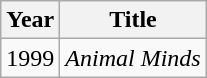<table class="wikitable">
<tr>
<th>Year</th>
<th>Title</th>
</tr>
<tr>
<td>1999</td>
<td><em>Animal Minds</em></td>
</tr>
</table>
